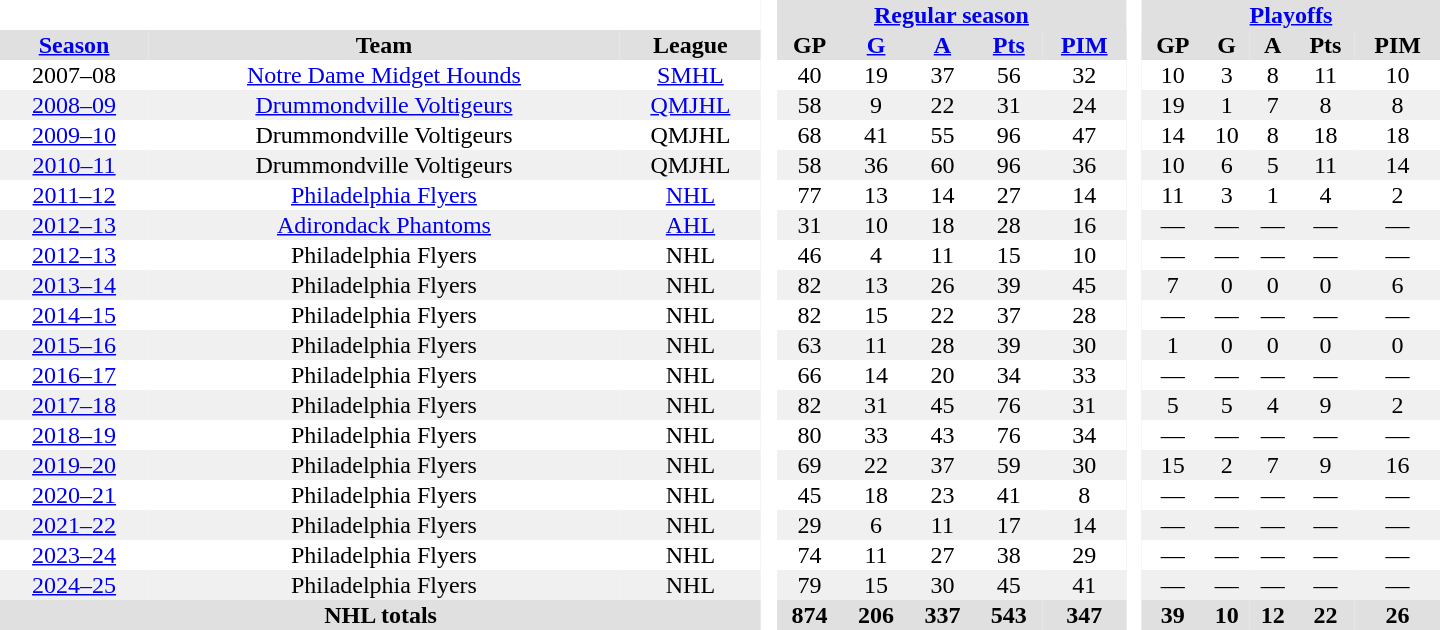<table border="0" cellpadding="1" cellspacing="0" style="text-align:center; width:60em;">
<tr bgcolor="#e0e0e0">
<th colspan="3" bgcolor="#ffffff"> </th>
<th rowspan="99" bgcolor="#ffffff"> </th>
<th colspan="5"><a href='#'>Regular season</a></th>
<th rowspan="99" bgcolor="#ffffff"> </th>
<th colspan="5"><a href='#'>Playoffs</a></th>
</tr>
<tr bgcolor="#e0e0e0">
<th><a href='#'>Season</a></th>
<th>Team</th>
<th>League</th>
<th>GP</th>
<th><a href='#'>G</a></th>
<th><a href='#'>A</a></th>
<th><a href='#'>Pts</a></th>
<th><a href='#'>PIM</a></th>
<th>GP</th>
<th>G</th>
<th>A</th>
<th>Pts</th>
<th>PIM</th>
</tr>
<tr>
<td>2007–08</td>
<td><a href='#'>Notre Dame Midget Hounds</a></td>
<td><a href='#'>SMHL</a></td>
<td>40</td>
<td>19</td>
<td>37</td>
<td>56</td>
<td>32</td>
<td>10</td>
<td>3</td>
<td>8</td>
<td>11</td>
<td>10</td>
</tr>
<tr bgcolor="#f0f0f0">
<td><a href='#'>2008–09</a></td>
<td><a href='#'>Drummondville Voltigeurs</a></td>
<td><a href='#'>QMJHL</a></td>
<td>58</td>
<td>9</td>
<td>22</td>
<td>31</td>
<td>24</td>
<td>19</td>
<td>1</td>
<td>7</td>
<td>8</td>
<td>8</td>
</tr>
<tr>
<td><a href='#'>2009–10</a></td>
<td>Drummondville Voltigeurs</td>
<td>QMJHL</td>
<td>68</td>
<td>41</td>
<td>55</td>
<td>96</td>
<td>47</td>
<td>14</td>
<td>10</td>
<td>8</td>
<td>18</td>
<td>18</td>
</tr>
<tr bgcolor="#f0f0f0">
<td><a href='#'>2010–11</a></td>
<td>Drummondville Voltigeurs</td>
<td>QMJHL</td>
<td>58</td>
<td>36</td>
<td>60</td>
<td>96</td>
<td>36</td>
<td>10</td>
<td>6</td>
<td>5</td>
<td>11</td>
<td>14</td>
</tr>
<tr>
<td><a href='#'>2011–12</a></td>
<td><a href='#'>Philadelphia Flyers</a></td>
<td><a href='#'>NHL</a></td>
<td>77</td>
<td>13</td>
<td>14</td>
<td>27</td>
<td>14</td>
<td>11</td>
<td>3</td>
<td>1</td>
<td>4</td>
<td>2</td>
</tr>
<tr bgcolor="#f0f0f0">
<td><a href='#'>2012–13</a></td>
<td><a href='#'>Adirondack Phantoms</a></td>
<td><a href='#'>AHL</a></td>
<td>31</td>
<td>10</td>
<td>18</td>
<td>28</td>
<td>16</td>
<td>—</td>
<td>—</td>
<td>—</td>
<td>—</td>
<td>—</td>
</tr>
<tr>
<td><a href='#'>2012–13</a></td>
<td>Philadelphia Flyers</td>
<td>NHL</td>
<td>46</td>
<td>4</td>
<td>11</td>
<td>15</td>
<td>10</td>
<td>—</td>
<td>—</td>
<td>—</td>
<td>—</td>
<td>—</td>
</tr>
<tr bgcolor="#f0f0f0">
<td><a href='#'>2013–14</a></td>
<td>Philadelphia Flyers</td>
<td>NHL</td>
<td>82</td>
<td>13</td>
<td>26</td>
<td>39</td>
<td>45</td>
<td>7</td>
<td>0</td>
<td>0</td>
<td>0</td>
<td>6</td>
</tr>
<tr>
<td><a href='#'>2014–15</a></td>
<td>Philadelphia Flyers</td>
<td>NHL</td>
<td>82</td>
<td>15</td>
<td>22</td>
<td>37</td>
<td>28</td>
<td>—</td>
<td>—</td>
<td>—</td>
<td>—</td>
<td>—</td>
</tr>
<tr bgcolor="#f0f0f0">
<td><a href='#'>2015–16</a></td>
<td>Philadelphia Flyers</td>
<td>NHL</td>
<td>63</td>
<td>11</td>
<td>28</td>
<td>39</td>
<td>30</td>
<td>1</td>
<td>0</td>
<td>0</td>
<td>0</td>
<td>0</td>
</tr>
<tr>
<td><a href='#'>2016–17</a></td>
<td>Philadelphia Flyers</td>
<td>NHL</td>
<td>66</td>
<td>14</td>
<td>20</td>
<td>34</td>
<td>33</td>
<td>—</td>
<td>—</td>
<td>—</td>
<td>—</td>
<td>—</td>
</tr>
<tr bgcolor="#f0f0f0">
<td><a href='#'>2017–18</a></td>
<td>Philadelphia Flyers</td>
<td>NHL</td>
<td>82</td>
<td>31</td>
<td>45</td>
<td>76</td>
<td>31</td>
<td>5</td>
<td>5</td>
<td>4</td>
<td>9</td>
<td>2</td>
</tr>
<tr>
<td><a href='#'>2018–19</a></td>
<td>Philadelphia Flyers</td>
<td>NHL</td>
<td>80</td>
<td>33</td>
<td>43</td>
<td>76</td>
<td>34</td>
<td>—</td>
<td>—</td>
<td>—</td>
<td>—</td>
<td>—</td>
</tr>
<tr bgcolor="#f0f0f0">
<td><a href='#'>2019–20</a></td>
<td>Philadelphia Flyers</td>
<td>NHL</td>
<td>69</td>
<td>22</td>
<td>37</td>
<td>59</td>
<td>30</td>
<td>15</td>
<td>2</td>
<td>7</td>
<td>9</td>
<td>16</td>
</tr>
<tr>
<td><a href='#'>2020–21</a></td>
<td>Philadelphia Flyers</td>
<td>NHL</td>
<td>45</td>
<td>18</td>
<td>23</td>
<td>41</td>
<td>8</td>
<td>—</td>
<td>—</td>
<td>—</td>
<td>—</td>
<td>—</td>
</tr>
<tr bgcolor="#f0f0f0">
<td><a href='#'>2021–22</a></td>
<td>Philadelphia Flyers</td>
<td>NHL</td>
<td>29</td>
<td>6</td>
<td>11</td>
<td>17</td>
<td>14</td>
<td>—</td>
<td>—</td>
<td>—</td>
<td>—</td>
<td>—</td>
</tr>
<tr>
<td><a href='#'>2023–24</a></td>
<td>Philadelphia Flyers</td>
<td>NHL</td>
<td>74</td>
<td>11</td>
<td>27</td>
<td>38</td>
<td>29</td>
<td>—</td>
<td>—</td>
<td>—</td>
<td>—</td>
<td>—</td>
</tr>
<tr bgcolor="#f0f0f0">
<td><a href='#'>2024–25</a></td>
<td>Philadelphia Flyers</td>
<td>NHL</td>
<td>79</td>
<td>15</td>
<td>30</td>
<td>45</td>
<td>41</td>
<td>—</td>
<td>—</td>
<td>—</td>
<td>—</td>
<td>—</td>
</tr>
<tr bgcolor="#e0e0e0">
<th colspan="3">NHL totals</th>
<th>874</th>
<th>206</th>
<th>337</th>
<th>543</th>
<th>347</th>
<th>39</th>
<th>10</th>
<th>12</th>
<th>22</th>
<th>26</th>
</tr>
</table>
